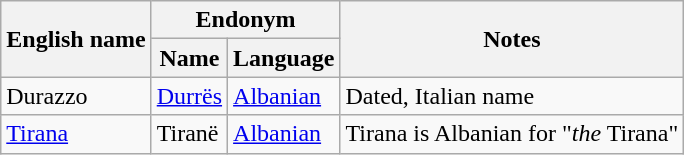<table class="wikitable sortable mw-collapsible">
<tr>
<th rowspan="2">English name</th>
<th colspan="2">Endonym</th>
<th rowspan="2">Notes</th>
</tr>
<tr>
<th>Name</th>
<th>Language</th>
</tr>
<tr>
<td>Durazzo</td>
<td><a href='#'>Durrës</a></td>
<td><a href='#'>Albanian</a></td>
<td>Dated, Italian name</td>
</tr>
<tr>
<td><a href='#'>Tirana</a></td>
<td>Tiranë</td>
<td><a href='#'>Albanian</a></td>
<td>Tirana is Albanian for "<em>the</em> Tirana"</td>
</tr>
</table>
